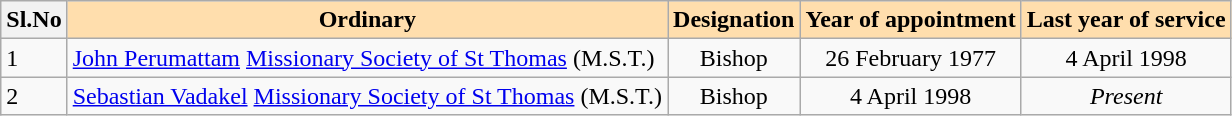<table class="wikitable">
<tr>
<th>Sl.No</th>
<th style="background: #ffdead;">Ordinary</th>
<th style="background: #ffdead;">Designation</th>
<th style="background: #ffdead;">Year of appointment</th>
<th style="background: #ffdead;">Last year of service</th>
</tr>
<tr>
<td>1</td>
<td><a href='#'>John Perumattam</a> <a href='#'>Missionary Society of St Thomas</a> (M.S.T.)</td>
<td align="center">Bishop</td>
<td align="center">26 February 1977</td>
<td align="center">4 April 1998</td>
</tr>
<tr>
<td>2</td>
<td><a href='#'>Sebastian Vadakel</a> <a href='#'>Missionary Society of St Thomas</a> (M.S.T.)</td>
<td align="center">Bishop</td>
<td align="center">4 April 1998</td>
<td align="center"><em>Present</em></td>
</tr>
</table>
